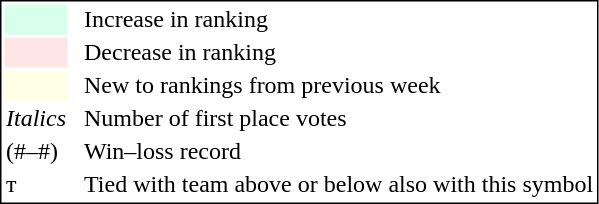<table style="border:1px solid black;">
<tr>
<td style="background:#D8FFEB; width:20px;"></td>
<td> </td>
<td>Increase in ranking</td>
</tr>
<tr>
<td style="background:#FFE6E6; width:20px;"></td>
<td> </td>
<td>Decrease in ranking</td>
</tr>
<tr>
<td style="background:#FFFFE6; width:20px;"></td>
<td> </td>
<td>New to rankings from previous week</td>
</tr>
<tr>
<td><em>Italics</em></td>
<td> </td>
<td>Number of first place votes</td>
</tr>
<tr>
<td>(#–#)</td>
<td> </td>
<td>Win–loss record</td>
</tr>
<tr>
<td>т</td>
<td></td>
<td>Tied with team above or below also with this symbol</td>
</tr>
</table>
